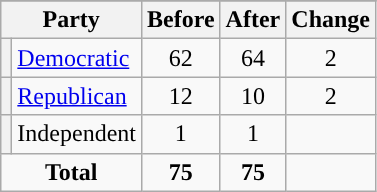<table class="wikitable" style="text-align:center;">
<tr>
</tr>
<tr>
<th colspan=2>Party</th>
<th>Before</th>
<th>After</th>
<th>Change</th>
</tr>
<tr>
<th style="background-color:"></th>
<td style="text-align:left;"><a href='#'>Democratic</a></td>
<td>62</td>
<td>64</td>
<td> 2</td>
</tr>
<tr>
<th style="background-color:"></th>
<td style="text-align:left;"><a href='#'>Republican</a></td>
<td>12</td>
<td>10</td>
<td> 2</td>
</tr>
<tr>
<th style="background-color:"></th>
<td style="text-align:left;">Independent</td>
<td>1</td>
<td>1</td>
<td></td>
</tr>
<tr>
<td colspan=2><strong>Total</strong></td>
<td><strong>75</strong></td>
<td><strong>75</strong></td>
<td></td>
</tr>
</table>
